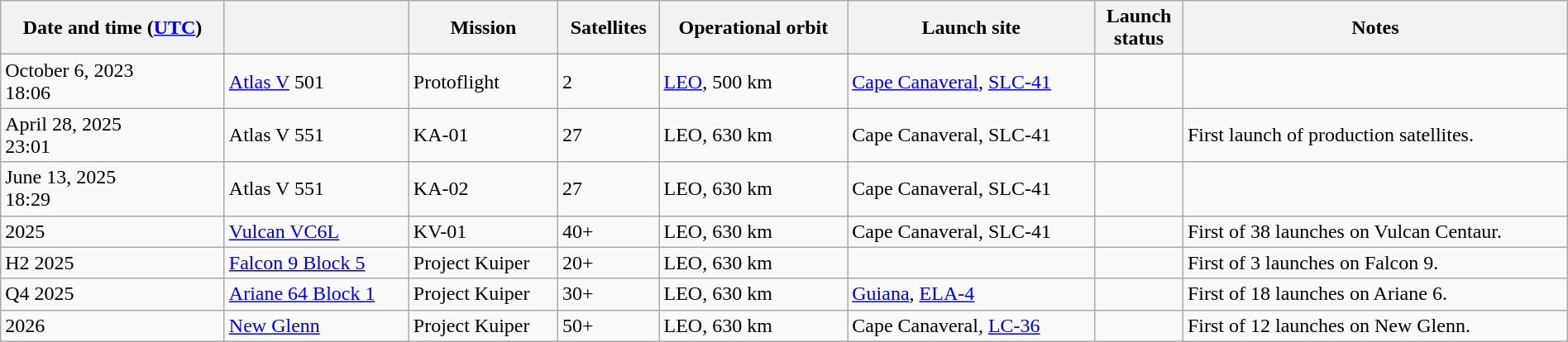<table class="wikitable sortable plainrowheaders" style="width: 100%;">
<tr>
<th scope="col">Date and time (<a href='#'>UTC</a>)</th>
<th scope="col"></th>
<th scope="col">Mission</th>
<th scope="col">Satellites</th>
<th scope="col">Operational orbit</th>
<th scope="col">Launch site</th>
<th scope="col">Launch<br>status</th>
<th scope="col">Notes</th>
</tr>
<tr>
<td>October 6, 2023<br>18:06</td>
<td><a href='#'>Atlas V</a> 501</td>
<td>Protoflight</td>
<td>2</td>
<td><a href='#'>LEO</a>, 500 km</td>
<td><a href='#'>Cape Canaveral</a>, <a href='#'>SLC-41</a></td>
<td></td>
<td></td>
</tr>
<tr>
<td>April 28, 2025<br>23:01</td>
<td>Atlas V 551</td>
<td>KA-01</td>
<td>27</td>
<td>LEO, 630 km</td>
<td>Cape Canaveral, SLC-41</td>
<td></td>
<td>First launch of production satellites.</td>
</tr>
<tr>
<td>June 13, 2025<br>18:29</td>
<td>Atlas V 551</td>
<td>KA-02</td>
<td>27</td>
<td>LEO, 630 km</td>
<td>Cape Canaveral, SLC-41</td>
<td></td>
<td></td>
</tr>
<tr>
<td>2025</td>
<td><a href='#'>Vulcan VC6L</a></td>
<td>KV-01</td>
<td>40+</td>
<td>LEO, 630 km</td>
<td>Cape Canaveral, SLC-41</td>
<td></td>
<td>First of 38 launches on Vulcan Centaur.</td>
</tr>
<tr>
<td>H2 2025</td>
<td><a href='#'>Falcon 9 Block 5</a></td>
<td>Project Kuiper</td>
<td>20+</td>
<td>LEO, 630 km</td>
<td></td>
<td></td>
<td>First of 3 launches on Falcon 9.</td>
</tr>
<tr>
<td>Q4 2025</td>
<td><a href='#'>Ariane 64 Block 1</a></td>
<td>Project Kuiper</td>
<td>30+</td>
<td>LEO, 630 km</td>
<td><a href='#'>Guiana</a>, <a href='#'>ELA-4</a></td>
<td></td>
<td>First of 18 launches on Ariane 6.</td>
</tr>
<tr>
<td>2026</td>
<td><a href='#'>New Glenn</a></td>
<td>Project Kuiper</td>
<td>50+</td>
<td>LEO, 630 km</td>
<td>Cape Canaveral, <a href='#'>LC-36</a></td>
<td></td>
<td>First of 12 launches on New Glenn.</td>
</tr>
</table>
